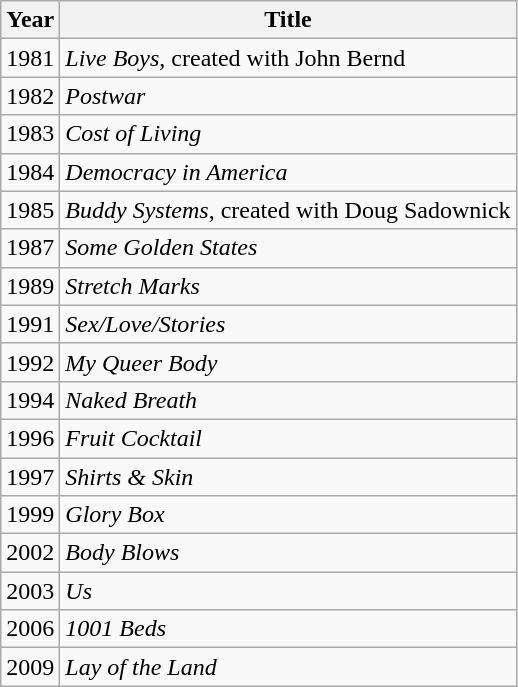<table class="wikitable">
<tr>
<th>Year</th>
<th>Title</th>
</tr>
<tr>
<td>1981</td>
<td><em>Live Boys</em>, created with John Bernd</td>
</tr>
<tr>
<td>1982</td>
<td><em>Postwar</em></td>
</tr>
<tr>
<td>1983</td>
<td><em>Cost of Living</em></td>
</tr>
<tr>
<td>1984</td>
<td><em>Democracy in America</em></td>
</tr>
<tr>
<td>1985</td>
<td><em>Buddy Systems</em>, created with Doug Sadownick</td>
</tr>
<tr>
<td>1987</td>
<td><em>Some Golden States</em></td>
</tr>
<tr>
<td>1989</td>
<td><em>Stretch Marks</em></td>
</tr>
<tr>
<td>1991</td>
<td><em>Sex/Love/Stories</em></td>
</tr>
<tr>
<td>1992</td>
<td><em>My Queer Body</em></td>
</tr>
<tr>
<td>1994</td>
<td><em>Naked Breath</em></td>
</tr>
<tr>
<td>1996</td>
<td><em>Fruit Cocktail</em></td>
</tr>
<tr>
<td>1997</td>
<td><em>Shirts & Skin</em></td>
</tr>
<tr>
<td>1999</td>
<td><em>Glory Box</em></td>
</tr>
<tr>
<td>2002</td>
<td><em>Body Blows</em></td>
</tr>
<tr>
<td>2003</td>
<td><em>Us</em></td>
</tr>
<tr>
<td>2006</td>
<td><em>1001 Beds</em></td>
</tr>
<tr>
<td>2009</td>
<td><em>Lay of the Land</em></td>
</tr>
</table>
